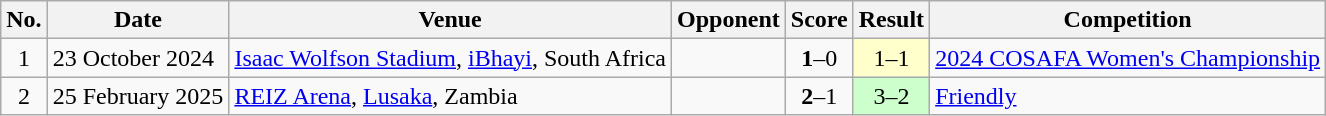<table class="wikitable sortable">
<tr>
<th scope="col">No.</th>
<th scope="col">Date</th>
<th scope="col">Venue</th>
<th scope="col">Opponent</th>
<th scope="col">Score</th>
<th scope="col">Result</th>
<th scope="col">Competition</th>
</tr>
<tr>
<td align="center">1</td>
<td>23 October 2024</td>
<td><a href='#'>Isaac Wolfson Stadium</a>, <a href='#'>iBhayi</a>, South Africa</td>
<td></td>
<td align="center"><strong>1</strong>–0</td>
<td align="center" bgcolor="#FFFFCC">1–1</td>
<td><a href='#'>2024 COSAFA Women's Championship</a></td>
</tr>
<tr>
<td align="center">2</td>
<td>25 February 2025</td>
<td><a href='#'>REIZ Arena</a>, <a href='#'>Lusaka</a>, Zambia</td>
<td></td>
<td align="center"><strong>2</strong>–1</td>
<td align="center" bgcolor="#CCFFCC">3–2</td>
<td><a href='#'>Friendly</a></td>
</tr>
</table>
